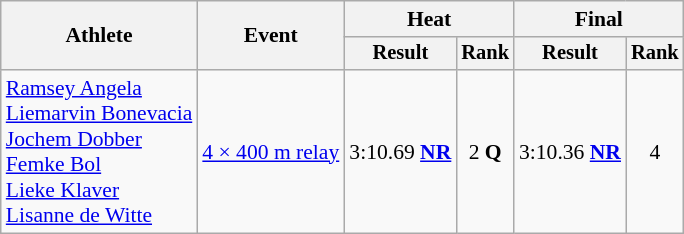<table class="wikitable" style="font-size:90%">
<tr>
<th rowspan="2">Athlete</th>
<th rowspan="2">Event</th>
<th colspan="2">Heat</th>
<th colspan="2">Final</th>
</tr>
<tr style="font-size:95%">
<th>Result</th>
<th>Rank</th>
<th>Result</th>
<th>Rank</th>
</tr>
<tr align=center>
<td align=left><a href='#'>Ramsey Angela</a><br><a href='#'>Liemarvin Bonevacia</a><br><a href='#'>Jochem Dobber</a><br><a href='#'>Femke Bol</a><br><a href='#'>Lieke Klaver</a><br><a href='#'>Lisanne de Witte</a></td>
<td align=left><a href='#'>4 × 400 m relay</a></td>
<td>3:10.69 <strong><a href='#'>NR</a></strong></td>
<td>2 <strong>Q</strong></td>
<td>3:10.36 <strong><a href='#'>NR</a></strong></td>
<td>4</td>
</tr>
</table>
